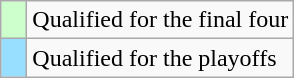<table class="wikitable">
<tr>
<td width=10px bgcolor=#ccffcc></td>
<td>Qualified for the final four</td>
</tr>
<tr>
<td width=10px bgcolor=#97DEFF></td>
<td>Qualified for the playoffs</td>
</tr>
</table>
